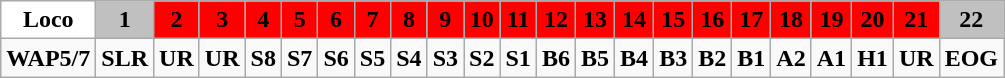<table class="wikitable plainrowheaders unsortable" style="text-align:center">
<tr>
<th scope="col" rowspan="1" style="background:white;"><strong>Loco</strong></th>
<th scope="col" rowspan="1" style="background:silver;"><strong>1</strong></th>
<th scope="col" rowspan="1" style="background:red;"><strong>2</strong></th>
<th scope="col" rowspan="1" style="background:red;"><strong>3</strong></th>
<th scope="col" rowspan="1" style="background:red;"><strong>4</strong></th>
<th scope="col" rowspan="1" style="background:red;"><strong>5</strong></th>
<th scope="col" rowspan="1" style="background:red;"><strong>6</strong></th>
<th scope="col" rowspan="1" style="background:red;"><strong>7</strong></th>
<th scope="col" rowspan="1" style="background:red;"><strong>8</strong></th>
<th scope="col" rowspan="1" style="background:red;"><strong>9</strong></th>
<th scope="col" rowspan="1" style="background:red;"><strong>10</strong></th>
<th scope="col" rowspan="1" style="background:red;"><strong>11</strong></th>
<th scope="col" rowspan="1" style="background:red;"><strong>12</strong></th>
<th scope="col" rowspan="1" style="background:red;"><strong>13</strong></th>
<th scope="col" rowspan="1" style="background:red;"><strong>14</strong></th>
<th scope="col" rowspan="1" style="background:red;"><strong>15</strong></th>
<th scope="col" rowspan="1" style="background:red;"><strong>16</strong></th>
<th scope="col" rowspan="1" style="background:red;"><strong>17</strong></th>
<th scope="col" rowspan="1" style="background:red;"><strong>18</strong></th>
<th scope="col" rowspan="1" style="background:red;"><strong>19</strong></th>
<th scope="col" rowspan="1" style="background:red;"><strong>20</strong></th>
<th scope="col" rowspan="1" style="background:red;"><strong>21</strong></th>
<th scope="col" rowspan="1" style="background:silver;"><strong>22</strong></th>
</tr>
<tr>
<td><strong>WAP5/7</strong></td>
<td><strong>SLR</strong></td>
<td><strong>UR</strong></td>
<td><strong>UR</strong></td>
<td><strong>S8</strong></td>
<td><strong>S7</strong></td>
<td><strong>S6</strong></td>
<td><strong>S5</strong></td>
<td><strong>S4</strong></td>
<td><strong>S3</strong></td>
<td><strong>S2</strong></td>
<td><strong>S1</strong></td>
<td><strong>B6</strong></td>
<td><strong>B5</strong></td>
<td><strong>B4</strong></td>
<td><strong>B3</strong></td>
<td><strong>B2</strong></td>
<td><strong>B1</strong></td>
<td><strong>A2</strong></td>
<td><strong>A1</strong></td>
<td><strong>H1</strong></td>
<td><strong>UR</strong></td>
<td><strong>EOG</strong></td>
</tr>
</table>
